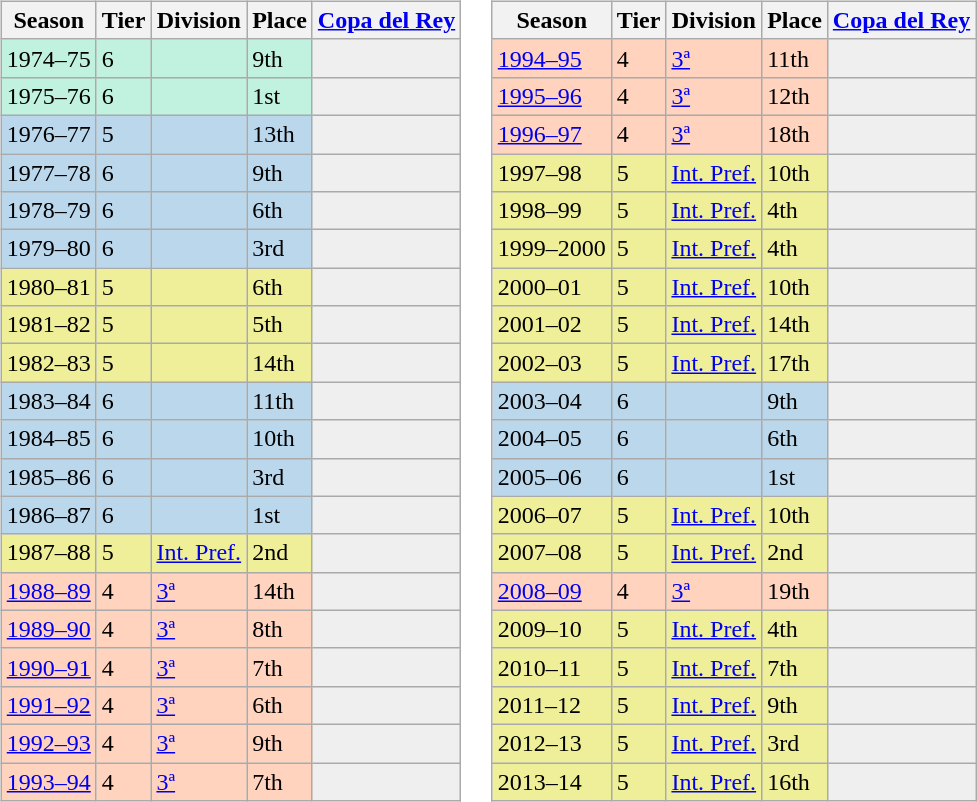<table>
<tr>
<td valign="top" width=0%><br><table class="wikitable">
<tr style="background:#f0f6fa;">
<th>Season</th>
<th>Tier</th>
<th>Division</th>
<th>Place</th>
<th><a href='#'>Copa del Rey</a></th>
</tr>
<tr>
<td style="background:#C0F2DF;">1974–75</td>
<td style="background:#C0F2DF;">6</td>
<td style="background:#C0F2DF;"></td>
<td style="background:#C0F2DF;">9th</td>
<th style="background:#efefef;"></th>
</tr>
<tr>
<td style="background:#C0F2DF;">1975–76</td>
<td style="background:#C0F2DF;">6</td>
<td style="background:#C0F2DF;"></td>
<td style="background:#C0F2DF;">1st</td>
<th style="background:#efefef;"></th>
</tr>
<tr>
<td style="background:#BBD7EC;">1976–77</td>
<td style="background:#BBD7EC;">5</td>
<td style="background:#BBD7EC;"></td>
<td style="background:#BBD7EC;">13th</td>
<th style="background:#EFEFEF;"></th>
</tr>
<tr>
<td style="background:#BBD7EC;">1977–78</td>
<td style="background:#BBD7EC;">6</td>
<td style="background:#BBD7EC;"></td>
<td style="background:#BBD7EC;">9th</td>
<th style="background:#EFEFEF;"></th>
</tr>
<tr>
<td style="background:#BBD7EC;">1978–79</td>
<td style="background:#BBD7EC;">6</td>
<td style="background:#BBD7EC;"></td>
<td style="background:#BBD7EC;">6th</td>
<th style="background:#EFEFEF;"></th>
</tr>
<tr>
<td style="background:#BBD7EC;">1979–80</td>
<td style="background:#BBD7EC;">6</td>
<td style="background:#BBD7EC;"></td>
<td style="background:#BBD7EC;">3rd</td>
<th style="background:#EFEFEF;"></th>
</tr>
<tr>
<td style="background:#EFEF99;">1980–81</td>
<td style="background:#EFEF99;">5</td>
<td style="background:#EFEF99;"></td>
<td style="background:#EFEF99;">6th</td>
<th style="background:#efefef;"></th>
</tr>
<tr>
<td style="background:#EFEF99;">1981–82</td>
<td style="background:#EFEF99;">5</td>
<td style="background:#EFEF99;"></td>
<td style="background:#EFEF99;">5th</td>
<th style="background:#efefef;"></th>
</tr>
<tr>
<td style="background:#EFEF99;">1982–83</td>
<td style="background:#EFEF99;">5</td>
<td style="background:#EFEF99;"></td>
<td style="background:#EFEF99;">14th</td>
<th style="background:#efefef;"></th>
</tr>
<tr>
<td style="background:#BBD7EC;">1983–84</td>
<td style="background:#BBD7EC;">6</td>
<td style="background:#BBD7EC;"></td>
<td style="background:#BBD7EC;">11th</td>
<th style="background:#EFEFEF;"></th>
</tr>
<tr>
<td style="background:#BBD7EC;">1984–85</td>
<td style="background:#BBD7EC;">6</td>
<td style="background:#BBD7EC;"></td>
<td style="background:#BBD7EC;">10th</td>
<th style="background:#EFEFEF;"></th>
</tr>
<tr>
<td style="background:#BBD7EC;">1985–86</td>
<td style="background:#BBD7EC;">6</td>
<td style="background:#BBD7EC;"></td>
<td style="background:#BBD7EC;">3rd</td>
<th style="background:#EFEFEF;"></th>
</tr>
<tr>
<td style="background:#BBD7EC;">1986–87</td>
<td style="background:#BBD7EC;">6</td>
<td style="background:#BBD7EC;"></td>
<td style="background:#BBD7EC;">1st</td>
<th style="background:#EFEFEF;"></th>
</tr>
<tr>
<td style="background:#EFEF99;">1987–88</td>
<td style="background:#EFEF99;">5</td>
<td style="background:#EFEF99;"><a href='#'>Int. Pref.</a></td>
<td style="background:#EFEF99;">2nd</td>
<th style="background:#efefef;"></th>
</tr>
<tr>
<td style="background:#FFD3BD;"><a href='#'>1988–89</a></td>
<td style="background:#FFD3BD;">4</td>
<td style="background:#FFD3BD;"><a href='#'>3ª</a></td>
<td style="background:#FFD3BD;">14th</td>
<th style="background:#efefef;"></th>
</tr>
<tr>
<td style="background:#FFD3BD;"><a href='#'>1989–90</a></td>
<td style="background:#FFD3BD;">4</td>
<td style="background:#FFD3BD;"><a href='#'>3ª</a></td>
<td style="background:#FFD3BD;">8th</td>
<th style="background:#efefef;"></th>
</tr>
<tr>
<td style="background:#FFD3BD;"><a href='#'>1990–91</a></td>
<td style="background:#FFD3BD;">4</td>
<td style="background:#FFD3BD;"><a href='#'>3ª</a></td>
<td style="background:#FFD3BD;">7th</td>
<th style="background:#efefef;"></th>
</tr>
<tr>
<td style="background:#FFD3BD;"><a href='#'>1991–92</a></td>
<td style="background:#FFD3BD;">4</td>
<td style="background:#FFD3BD;"><a href='#'>3ª</a></td>
<td style="background:#FFD3BD;">6th</td>
<th style="background:#efefef;"></th>
</tr>
<tr>
<td style="background:#FFD3BD;"><a href='#'>1992–93</a></td>
<td style="background:#FFD3BD;">4</td>
<td style="background:#FFD3BD;"><a href='#'>3ª</a></td>
<td style="background:#FFD3BD;">9th</td>
<th style="background:#efefef;"></th>
</tr>
<tr>
<td style="background:#FFD3BD;"><a href='#'>1993–94</a></td>
<td style="background:#FFD3BD;">4</td>
<td style="background:#FFD3BD;"><a href='#'>3ª</a></td>
<td style="background:#FFD3BD;">7th</td>
<th style="background:#efefef;"></th>
</tr>
</table>
</td>
<td valign="top" width=0%><br><table class="wikitable">
<tr style="background:#f0f6fa;">
<th>Season</th>
<th>Tier</th>
<th>Division</th>
<th>Place</th>
<th><a href='#'>Copa del Rey</a></th>
</tr>
<tr>
<td style="background:#FFD3BD;"><a href='#'>1994–95</a></td>
<td style="background:#FFD3BD;">4</td>
<td style="background:#FFD3BD;"><a href='#'>3ª</a></td>
<td style="background:#FFD3BD;">11th</td>
<th style="background:#efefef;"></th>
</tr>
<tr>
<td style="background:#FFD3BD;"><a href='#'>1995–96</a></td>
<td style="background:#FFD3BD;">4</td>
<td style="background:#FFD3BD;"><a href='#'>3ª</a></td>
<td style="background:#FFD3BD;">12th</td>
<th style="background:#efefef;"></th>
</tr>
<tr>
<td style="background:#FFD3BD;"><a href='#'>1996–97</a></td>
<td style="background:#FFD3BD;">4</td>
<td style="background:#FFD3BD;"><a href='#'>3ª</a></td>
<td style="background:#FFD3BD;">18th</td>
<th style="background:#efefef;"></th>
</tr>
<tr>
<td style="background:#EFEF99;">1997–98</td>
<td style="background:#EFEF99;">5</td>
<td style="background:#EFEF99;"><a href='#'>Int. Pref.</a></td>
<td style="background:#EFEF99;">10th</td>
<th style="background:#efefef;"></th>
</tr>
<tr>
<td style="background:#EFEF99;">1998–99</td>
<td style="background:#EFEF99;">5</td>
<td style="background:#EFEF99;"><a href='#'>Int. Pref.</a></td>
<td style="background:#EFEF99;">4th</td>
<th style="background:#efefef;"></th>
</tr>
<tr>
<td style="background:#EFEF99;">1999–2000</td>
<td style="background:#EFEF99;">5</td>
<td style="background:#EFEF99;"><a href='#'>Int. Pref.</a></td>
<td style="background:#EFEF99;">4th</td>
<th style="background:#efefef;"></th>
</tr>
<tr>
<td style="background:#EFEF99;">2000–01</td>
<td style="background:#EFEF99;">5</td>
<td style="background:#EFEF99;"><a href='#'>Int. Pref.</a></td>
<td style="background:#EFEF99;">10th</td>
<th style="background:#efefef;"></th>
</tr>
<tr>
<td style="background:#EFEF99;">2001–02</td>
<td style="background:#EFEF99;">5</td>
<td style="background:#EFEF99;"><a href='#'>Int. Pref.</a></td>
<td style="background:#EFEF99;">14th</td>
<th style="background:#efefef;"></th>
</tr>
<tr>
<td style="background:#EFEF99;">2002–03</td>
<td style="background:#EFEF99;">5</td>
<td style="background:#EFEF99;"><a href='#'>Int. Pref.</a></td>
<td style="background:#EFEF99;">17th</td>
<th style="background:#efefef;"></th>
</tr>
<tr>
<td style="background:#BBD7EC;">2003–04</td>
<td style="background:#BBD7EC;">6</td>
<td style="background:#BBD7EC;"></td>
<td style="background:#BBD7EC;">9th</td>
<th style="background:#EFEFEF;"></th>
</tr>
<tr>
<td style="background:#BBD7EC;">2004–05</td>
<td style="background:#BBD7EC;">6</td>
<td style="background:#BBD7EC;"></td>
<td style="background:#BBD7EC;">6th</td>
<th style="background:#EFEFEF;"></th>
</tr>
<tr>
<td style="background:#BBD7EC;">2005–06</td>
<td style="background:#BBD7EC;">6</td>
<td style="background:#BBD7EC;"></td>
<td style="background:#BBD7EC;">1st</td>
<th style="background:#EFEFEF;"></th>
</tr>
<tr>
<td style="background:#EFEF99;">2006–07</td>
<td style="background:#EFEF99;">5</td>
<td style="background:#EFEF99;"><a href='#'>Int. Pref.</a></td>
<td style="background:#EFEF99;">10th</td>
<th style="background:#efefef;"></th>
</tr>
<tr>
<td style="background:#EFEF99;">2007–08</td>
<td style="background:#EFEF99;">5</td>
<td style="background:#EFEF99;"><a href='#'>Int. Pref.</a></td>
<td style="background:#EFEF99;">2nd</td>
<th style="background:#efefef;"></th>
</tr>
<tr>
<td style="background:#FFD3BD;"><a href='#'>2008–09</a></td>
<td style="background:#FFD3BD;">4</td>
<td style="background:#FFD3BD;"><a href='#'>3ª</a></td>
<td style="background:#FFD3BD;">19th</td>
<td style="background:#efefef;"></td>
</tr>
<tr>
<td style="background:#EFEF99;">2009–10</td>
<td style="background:#EFEF99;">5</td>
<td style="background:#EFEF99;"><a href='#'>Int. Pref.</a></td>
<td style="background:#EFEF99;">4th</td>
<th style="background:#efefef;"></th>
</tr>
<tr>
<td style="background:#EFEF99;">2010–11</td>
<td style="background:#EFEF99;">5</td>
<td style="background:#EFEF99;"><a href='#'>Int. Pref.</a></td>
<td style="background:#EFEF99;">7th</td>
<th style="background:#efefef;"></th>
</tr>
<tr>
<td style="background:#EFEF99;">2011–12</td>
<td style="background:#EFEF99;">5</td>
<td style="background:#EFEF99;"><a href='#'>Int. Pref.</a></td>
<td style="background:#EFEF99;">9th</td>
<th style="background:#efefef;"></th>
</tr>
<tr>
<td style="background:#EFEF99;">2012–13</td>
<td style="background:#EFEF99;">5</td>
<td style="background:#EFEF99;"><a href='#'>Int. Pref.</a></td>
<td style="background:#EFEF99;">3rd</td>
<th style="background:#efefef;"></th>
</tr>
<tr>
<td style="background:#EFEF99;">2013–14</td>
<td style="background:#EFEF99;">5</td>
<td style="background:#EFEF99;"><a href='#'>Int. Pref.</a></td>
<td style="background:#EFEF99;">16th</td>
<th style="background:#efefef;"></th>
</tr>
</table>
</td>
</tr>
</table>
